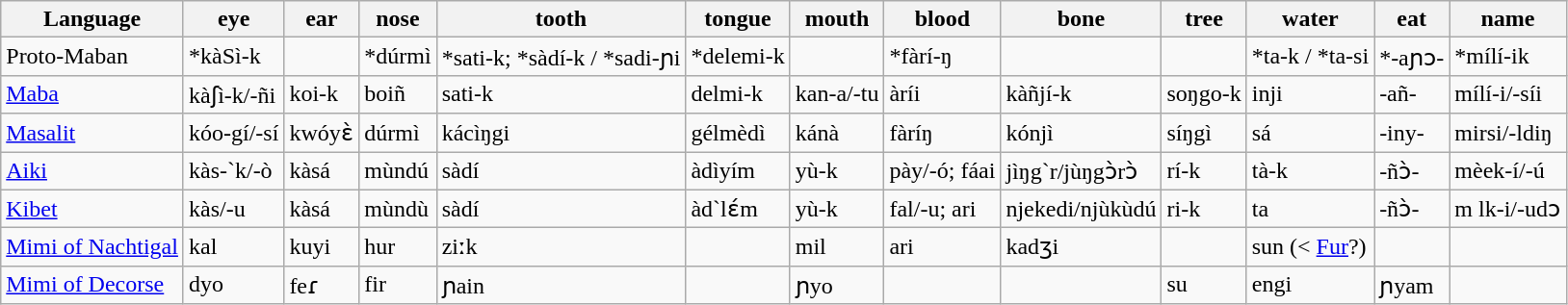<table class="wikitable sortable">
<tr>
<th>Language</th>
<th>eye</th>
<th>ear</th>
<th>nose</th>
<th>tooth</th>
<th>tongue</th>
<th>mouth</th>
<th>blood</th>
<th>bone</th>
<th>tree</th>
<th>water</th>
<th>eat</th>
<th>name</th>
</tr>
<tr>
<td>Proto-Maban</td>
<td>*kàSì-k</td>
<td></td>
<td>*dúrmì</td>
<td>*sati-k; *sàdí-k / *sadi-ɲi</td>
<td>*delemi-k</td>
<td></td>
<td>*fàrí-ŋ</td>
<td></td>
<td></td>
<td>*ta-k / *ta-si</td>
<td>*-aɲɔ-</td>
<td>*mílí-ik</td>
</tr>
<tr>
<td><a href='#'>Maba</a></td>
<td>kàʃì-k/-ñi</td>
<td>koi-k</td>
<td>boiñ</td>
<td>sati-k</td>
<td>delmi-k</td>
<td>kan-a/-tu</td>
<td>àríi</td>
<td>kàñjí-k</td>
<td>soŋgo-k</td>
<td>inji</td>
<td>-añ-</td>
<td>mílí-i/-síi</td>
</tr>
<tr>
<td><a href='#'>Masalit</a></td>
<td>kóo-gí/-sí</td>
<td>kwóyɛ̀</td>
<td>dúrmì</td>
<td>kácìŋgi</td>
<td>gélmèdì</td>
<td>kánà</td>
<td>fàríŋ</td>
<td>kónjì</td>
<td>síŋgì</td>
<td>sá</td>
<td>-iny-</td>
<td>mirsi/-ldiŋ</td>
</tr>
<tr>
<td><a href='#'>Aiki</a></td>
<td>kàs-`k/-ò</td>
<td>kàsá</td>
<td>mùndú</td>
<td>sàdí</td>
<td>àdìyím</td>
<td>yù-k</td>
<td>pày/-ó; fáai</td>
<td>jìŋg`r/jùŋgɔ̀rɔ̀</td>
<td>rí-k</td>
<td>tà-k</td>
<td>-ñɔ̀-</td>
<td>mèek-í/-ú</td>
</tr>
<tr>
<td><a href='#'>Kibet</a></td>
<td>kàs/-u</td>
<td>kàsá</td>
<td>mùndù</td>
<td>sàdí</td>
<td>àd`lɛ́m</td>
<td>yù-k</td>
<td>fal/-u; ari</td>
<td>njekedi/njùkùdú</td>
<td>ri-k</td>
<td>ta</td>
<td>-ñɔ̀-</td>
<td>m lk-i/-udɔ</td>
</tr>
<tr>
<td><a href='#'>Mimi of Nachtigal</a></td>
<td>kal</td>
<td>kuyi</td>
<td>hur</td>
<td>ziːk</td>
<td></td>
<td>mil</td>
<td>ari</td>
<td>kadʒi</td>
<td></td>
<td>sun (< <a href='#'>Fur</a>?)</td>
<td></td>
<td></td>
</tr>
<tr>
<td><a href='#'>Mimi of Decorse</a></td>
<td>dyo</td>
<td>feɾ</td>
<td>fir</td>
<td>ɲain</td>
<td></td>
<td>ɲyo</td>
<td></td>
<td></td>
<td>su</td>
<td>engi</td>
<td>ɲyam</td>
<td></td>
</tr>
</table>
